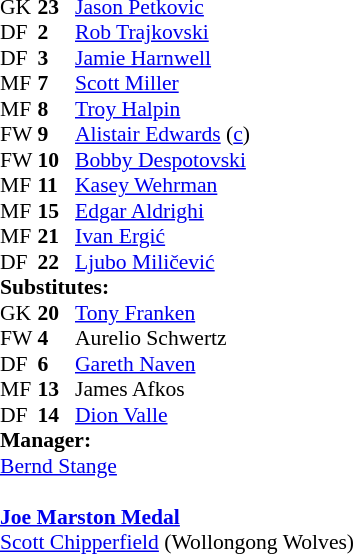<table style="font-size: 90%" cellspacing="0" cellpadding="0">
<tr>
<th width="25"></th>
<th width="25"></th>
</tr>
<tr>
<td>GK</td>
<td><strong>23</strong></td>
<td> <a href='#'>Jason Petkovic</a></td>
</tr>
<tr>
<td>DF</td>
<td><strong>2</strong></td>
<td> <a href='#'>Rob Trajkovski</a></td>
</tr>
<tr>
<td>DF</td>
<td><strong>3</strong></td>
<td> <a href='#'>Jamie Harnwell</a></td>
</tr>
<tr>
<td>MF</td>
<td><strong>7</strong></td>
<td> <a href='#'>Scott Miller</a></td>
<td></td>
<td></td>
</tr>
<tr>
<td>MF</td>
<td><strong>8</strong></td>
<td> <a href='#'>Troy Halpin</a></td>
</tr>
<tr>
<td>FW</td>
<td><strong>9</strong></td>
<td> <a href='#'>Alistair Edwards</a> (<a href='#'>c</a>)</td>
</tr>
<tr>
<td>FW</td>
<td><strong>10</strong></td>
<td> <a href='#'>Bobby Despotovski</a></td>
<td></td>
<td></td>
</tr>
<tr>
<td>MF</td>
<td><strong>11</strong></td>
<td> <a href='#'>Kasey Wehrman</a></td>
</tr>
<tr>
<td>MF</td>
<td><strong>15</strong></td>
<td> <a href='#'>Edgar Aldrighi</a></td>
</tr>
<tr>
<td>MF</td>
<td><strong>21</strong></td>
<td> <a href='#'>Ivan Ergić</a></td>
<td></td>
<td></td>
</tr>
<tr>
<td>DF</td>
<td><strong>22</strong></td>
<td> <a href='#'>Ljubo Miličević</a></td>
<td></td>
</tr>
<tr>
<td colspan=3><strong>Substitutes:</strong></td>
</tr>
<tr>
<td>GK</td>
<td><strong>20</strong></td>
<td> <a href='#'>Tony Franken</a></td>
</tr>
<tr>
<td>FW</td>
<td><strong>4</strong></td>
<td> Aurelio Schwertz</td>
<td></td>
<td></td>
</tr>
<tr>
<td>DF</td>
<td><strong>6</strong></td>
<td> <a href='#'>Gareth Naven</a></td>
<td></td>
<td></td>
</tr>
<tr>
<td>MF</td>
<td><strong>13</strong></td>
<td> James Afkos</td>
<td></td>
<td></td>
</tr>
<tr>
<td>DF</td>
<td><strong>14</strong></td>
<td> <a href='#'>Dion Valle</a></td>
</tr>
<tr>
<td colspan=3><strong>Manager:</strong></td>
</tr>
<tr>
<td colspan=4> <a href='#'>Bernd Stange</a></td>
</tr>
<tr>
<td colspan=3><br><strong><a href='#'>Joe Marston Medal</a></strong></td>
</tr>
<tr>
<td colspan=4><a href='#'>Scott Chipperfield</a> (Wollongong Wolves)</td>
</tr>
</table>
